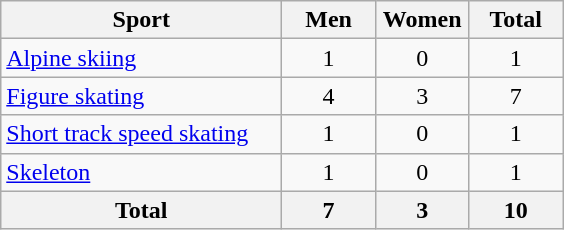<table class="wikitable sortable" style="text-align:center;">
<tr>
<th width=180>Sport</th>
<th width=55>Men</th>
<th width=55>Women</th>
<th width=55>Total</th>
</tr>
<tr>
<td align=left><a href='#'>Alpine skiing</a></td>
<td>1</td>
<td>0</td>
<td>1</td>
</tr>
<tr>
<td align=left><a href='#'>Figure skating</a></td>
<td>4</td>
<td>3</td>
<td>7</td>
</tr>
<tr>
<td align=left><a href='#'>Short track speed skating</a></td>
<td>1</td>
<td>0</td>
<td>1</td>
</tr>
<tr>
<td align=left><a href='#'>Skeleton</a></td>
<td>1</td>
<td>0</td>
<td>1</td>
</tr>
<tr>
<th>Total</th>
<th>7</th>
<th>3</th>
<th>10</th>
</tr>
</table>
